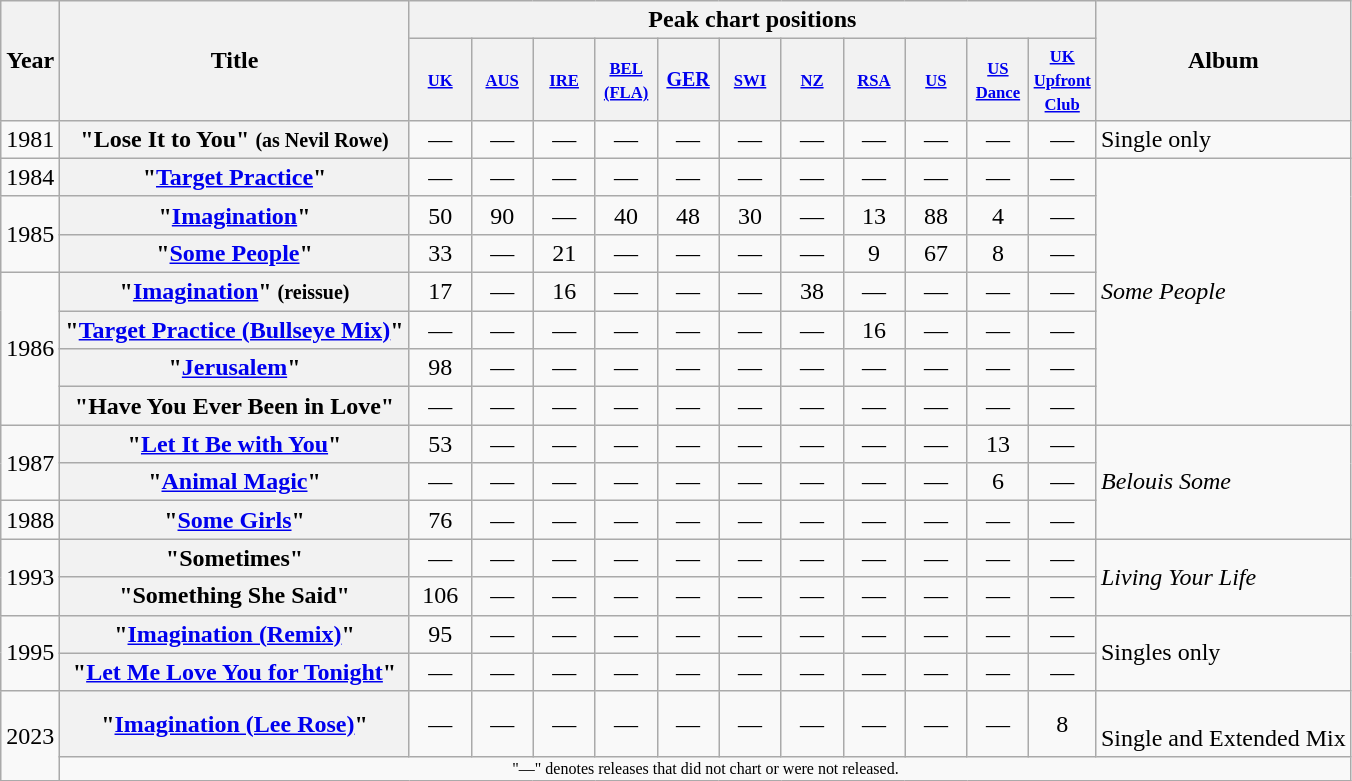<table class="wikitable plainrowheaders" style="text-align:center;">
<tr>
<th rowspan="2">Year</th>
<th rowspan="2">Title</th>
<th colspan="11">Peak chart positions</th>
<th rowspan="2">Album</th>
</tr>
<tr style="font-size:smaller;">
<th width="35"><small><a href='#'>UK</a></small><br></th>
<th width="35"><small><a href='#'>AUS</a></small></th>
<th width="35"><small><a href='#'>IRE</a></small></th>
<th width="35"><small><a href='#'>BEL<br>(FLA)</a></small><br></th>
<th width="35"><a href='#'>GER</a><br></th>
<th width="35"><small><a href='#'>SWI</a></small><br></th>
<th width="35"><small><a href='#'>NZ</a></small><br></th>
<th width="35"><small><a href='#'>RSA</a></small><br></th>
<th width="35"><small><a href='#'>US</a></small><br></th>
<th width="35"><small><a href='#'>US Dance</a></small><br></th>
<th width="35"><small><a href='#'>UK Upfront Club</a></small></th>
</tr>
<tr>
<td rowspan="1">1981</td>
<th scope="row">"Lose It to You" <small>(as Nevil Rowe)</small></th>
<td>—</td>
<td>—</td>
<td>—</td>
<td>—</td>
<td>—</td>
<td>—</td>
<td>—</td>
<td>—</td>
<td>—</td>
<td>—</td>
<td>—</td>
<td align="left">Single only</td>
</tr>
<tr>
<td rowspan="1">1984</td>
<th scope="row">"<a href='#'>Target Practice</a>"</th>
<td>—</td>
<td>—</td>
<td>—</td>
<td>—</td>
<td>—</td>
<td>—</td>
<td>—</td>
<td>—</td>
<td>—</td>
<td>—</td>
<td>—</td>
<td align="left" rowspan="7"><em>Some People</em></td>
</tr>
<tr>
<td rowspan="2">1985</td>
<th scope="row">"<a href='#'>Imagination</a>"</th>
<td>50</td>
<td>90</td>
<td>—</td>
<td>40</td>
<td>48</td>
<td>30</td>
<td>—</td>
<td>13</td>
<td>88</td>
<td>4</td>
<td>—</td>
</tr>
<tr>
<th scope="row">"<a href='#'>Some People</a>"</th>
<td>33</td>
<td>—</td>
<td>21</td>
<td>—</td>
<td>—</td>
<td>—</td>
<td>—</td>
<td>9</td>
<td>67</td>
<td>8</td>
<td>—</td>
</tr>
<tr>
<td rowspan="4">1986</td>
<th scope="row">"<a href='#'>Imagination</a>" <small>(reissue)</small></th>
<td>17</td>
<td>—</td>
<td>16</td>
<td>—</td>
<td>—</td>
<td>—</td>
<td>38</td>
<td>—</td>
<td>—</td>
<td>—</td>
<td>—</td>
</tr>
<tr>
<th scope="row">"<a href='#'>Target Practice (Bullseye Mix)</a>"</th>
<td>—</td>
<td>—</td>
<td>—</td>
<td>—</td>
<td>—</td>
<td>—</td>
<td>—</td>
<td>16</td>
<td>—</td>
<td>—</td>
<td>—</td>
</tr>
<tr>
<th scope="row">"<a href='#'>Jerusalem</a>"</th>
<td>98</td>
<td>—</td>
<td>—</td>
<td>—</td>
<td>—</td>
<td>—</td>
<td>—</td>
<td>—</td>
<td>—</td>
<td>—</td>
<td>—</td>
</tr>
<tr>
<th scope="row">"Have You Ever Been in Love"</th>
<td>—</td>
<td>—</td>
<td>—</td>
<td>—</td>
<td>—</td>
<td>—</td>
<td>—</td>
<td>—</td>
<td>—</td>
<td>—</td>
<td>—</td>
</tr>
<tr>
<td rowspan="2">1987</td>
<th scope="row">"<a href='#'>Let It Be with You</a>"</th>
<td>53</td>
<td>—</td>
<td>—</td>
<td>—</td>
<td>—</td>
<td>—</td>
<td>—</td>
<td>—</td>
<td>—</td>
<td>13</td>
<td>—</td>
<td align="left" rowspan="3"><em>Belouis Some</em></td>
</tr>
<tr>
<th scope="row">"<a href='#'>Animal Magic</a>"</th>
<td>—</td>
<td>—</td>
<td>—</td>
<td>—</td>
<td>—</td>
<td>—</td>
<td>—</td>
<td>—</td>
<td>—</td>
<td>6</td>
<td>—</td>
</tr>
<tr>
<td rowspan="1">1988</td>
<th scope="row">"<a href='#'>Some Girls</a>"</th>
<td>76</td>
<td>—</td>
<td>—</td>
<td>—</td>
<td>—</td>
<td>—</td>
<td>—</td>
<td>—</td>
<td>—</td>
<td>—</td>
<td>—</td>
</tr>
<tr>
<td rowspan="2">1993</td>
<th scope="row">"Sometimes"</th>
<td>—</td>
<td>—</td>
<td>—</td>
<td>—</td>
<td>—</td>
<td>—</td>
<td>—</td>
<td>—</td>
<td>—</td>
<td>—</td>
<td>—</td>
<td align="left" rowspan="2"><em>Living Your Life</em></td>
</tr>
<tr>
<th scope="row">"Something She Said"</th>
<td>106</td>
<td>—</td>
<td>—</td>
<td>—</td>
<td>—</td>
<td>—</td>
<td>—</td>
<td>—</td>
<td>—</td>
<td>—</td>
<td>—</td>
</tr>
<tr>
<td rowspan="2">1995</td>
<th scope="row">"<a href='#'>Imagination (Remix)</a>"</th>
<td>95</td>
<td>—</td>
<td>—</td>
<td>—</td>
<td>—</td>
<td>—</td>
<td>—</td>
<td>—</td>
<td>—</td>
<td>—</td>
<td>—</td>
<td align="left" rowspan="2">Singles only</td>
</tr>
<tr>
<th scope="row">"<a href='#'>Let Me Love You for Tonight</a>"</th>
<td>—</td>
<td>—</td>
<td>—</td>
<td>—</td>
<td>—</td>
<td>—</td>
<td>—</td>
<td>—</td>
<td>—</td>
<td>—</td>
<td>—</td>
</tr>
<tr>
<td rowspan="2">2023</td>
<th scope="row">"<a href='#'>Imagination (Lee Rose)</a>"</th>
<td>—</td>
<td>—</td>
<td>—</td>
<td>—</td>
<td>—</td>
<td>—</td>
<td>—</td>
<td>—</td>
<td>—</td>
<td>—</td>
<td>8</td>
<td><br>Single and  Extended Mix</td>
</tr>
<tr>
<td align="center" colspan="13" style="font-size:8pt">"—" denotes releases that did not chart or were not released.</td>
</tr>
</table>
